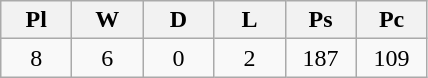<table class="wikitable"  style="text-align:center" width="">
<tr>
<th width=40px>Pl</th>
<th width=40px>W</th>
<th width=40px>D</th>
<th width=40px>L</th>
<th width=40px>Ps</th>
<th width=40px>Pc</th>
</tr>
<tr>
<td>8</td>
<td>6</td>
<td>0</td>
<td>2</td>
<td>187</td>
<td>109</td>
</tr>
</table>
